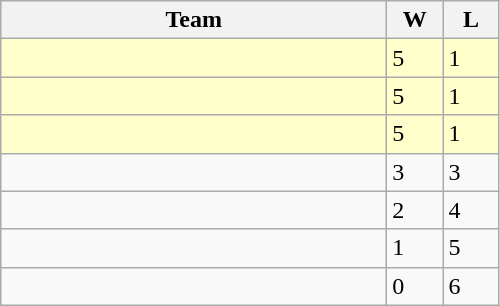<table class="wikitable">
<tr>
<th width="250px">Team</th>
<th width="30px">W</th>
<th width="30px">L</th>
</tr>
<tr bgcolor=#ffffcc>
<td></td>
<td>5</td>
<td>1</td>
</tr>
<tr bgcolor=#ffffcc>
<td></td>
<td>5</td>
<td>1</td>
</tr>
<tr bgcolor=#ffffcc>
<td></td>
<td>5</td>
<td>1</td>
</tr>
<tr>
<td></td>
<td>3</td>
<td>3</td>
</tr>
<tr>
<td></td>
<td>2</td>
<td>4</td>
</tr>
<tr>
<td></td>
<td>1</td>
<td>5</td>
</tr>
<tr>
<td></td>
<td>0</td>
<td>6</td>
</tr>
</table>
